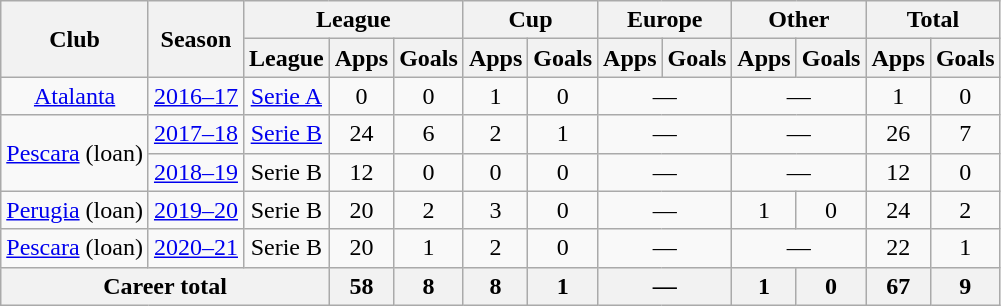<table class="wikitable" style="text-align: center;">
<tr>
<th rowspan="2">Club</th>
<th rowspan="2">Season</th>
<th colspan="3">League</th>
<th colspan="2">Cup</th>
<th colspan="2">Europe</th>
<th colspan="2">Other</th>
<th colspan="2">Total</th>
</tr>
<tr>
<th>League</th>
<th>Apps</th>
<th>Goals</th>
<th>Apps</th>
<th>Goals</th>
<th>Apps</th>
<th>Goals</th>
<th>Apps</th>
<th>Goals</th>
<th>Apps</th>
<th>Goals</th>
</tr>
<tr>
<td rowspan="1"><a href='#'>Atalanta</a></td>
<td><a href='#'>2016–17</a></td>
<td rowspan="1"><a href='#'>Serie A</a></td>
<td>0</td>
<td>0</td>
<td>1</td>
<td>0</td>
<td colspan="2">—</td>
<td colspan="2">—</td>
<td>1</td>
<td>0</td>
</tr>
<tr>
<td rowspan="2"><a href='#'>Pescara</a> (loan)</td>
<td><a href='#'>2017–18</a></td>
<td><a href='#'>Serie B</a></td>
<td>24</td>
<td>6</td>
<td>2</td>
<td>1</td>
<td colspan="2">—</td>
<td colspan="2">—</td>
<td>26</td>
<td>7</td>
</tr>
<tr>
<td><a href='#'>2018–19</a></td>
<td>Serie B</td>
<td>12</td>
<td>0</td>
<td>0</td>
<td>0</td>
<td colspan="2">—</td>
<td colspan="2">—</td>
<td>12</td>
<td>0</td>
</tr>
<tr>
<td><a href='#'>Perugia</a> (loan)</td>
<td><a href='#'>2019–20</a></td>
<td>Serie B</td>
<td>20</td>
<td>2</td>
<td>3</td>
<td>0</td>
<td colspan="2">—</td>
<td>1</td>
<td>0</td>
<td>24</td>
<td>2</td>
</tr>
<tr>
<td><a href='#'>Pescara</a> (loan)</td>
<td><a href='#'>2020–21</a></td>
<td>Serie B</td>
<td>20</td>
<td>1</td>
<td>2</td>
<td>0</td>
<td colspan="2">—</td>
<td colspan="2">—</td>
<td>22</td>
<td>1</td>
</tr>
<tr>
<th colspan="3">Career total</th>
<th>58</th>
<th>8</th>
<th>8</th>
<th>1</th>
<th colspan="2">—</th>
<th>1</th>
<th>0</th>
<th>67</th>
<th>9</th>
</tr>
</table>
